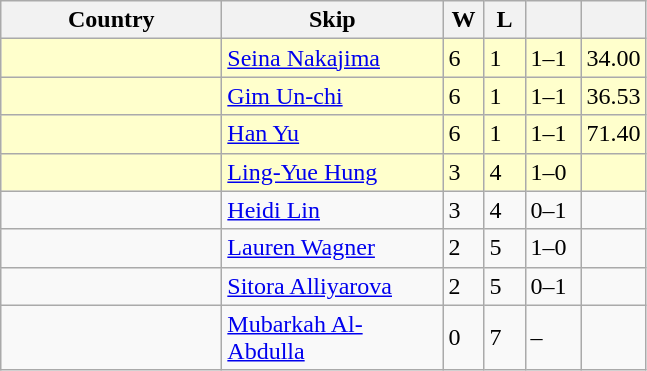<table class=wikitable>
<tr>
<th width=140>Country</th>
<th width=140>Skip</th>
<th width=20>W</th>
<th width=20>L</th>
<th width=30></th>
<th width=20></th>
</tr>
<tr bgcolor=#ffffcc>
<td></td>
<td><a href='#'>Seina Nakajima</a></td>
<td>6</td>
<td>1</td>
<td>1–1</td>
<td>34.00</td>
</tr>
<tr bgcolor=#ffffcc>
<td></td>
<td><a href='#'>Gim Un-chi</a></td>
<td>6</td>
<td>1</td>
<td>1–1</td>
<td>36.53</td>
</tr>
<tr bgcolor=#ffffcc>
<td></td>
<td><a href='#'>Han Yu</a></td>
<td>6</td>
<td>1</td>
<td>1–1</td>
<td>71.40</td>
</tr>
<tr bgcolor=#ffffcc>
<td></td>
<td><a href='#'>Ling-Yue Hung</a></td>
<td>3</td>
<td>4</td>
<td>1–0</td>
<td></td>
</tr>
<tr>
<td></td>
<td><a href='#'>Heidi Lin</a></td>
<td>3</td>
<td>4</td>
<td>0–1</td>
<td></td>
</tr>
<tr>
<td></td>
<td><a href='#'>Lauren Wagner</a></td>
<td>2</td>
<td>5</td>
<td>1–0</td>
<td></td>
</tr>
<tr>
<td></td>
<td><a href='#'>Sitora Alliyarova</a></td>
<td>2</td>
<td>5</td>
<td>0–1</td>
<td></td>
</tr>
<tr>
<td></td>
<td><a href='#'>Mubarkah Al-Abdulla</a></td>
<td>0</td>
<td>7</td>
<td>–</td>
<td></td>
</tr>
</table>
